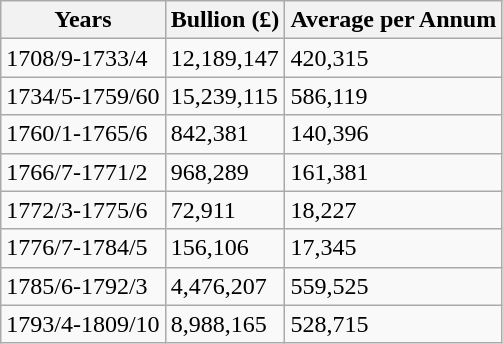<table class="wikitable sortable">
<tr>
<th>Years</th>
<th>Bullion (£)</th>
<th>Average per Annum</th>
</tr>
<tr>
<td>1708/9-1733/4</td>
<td>12,189,147</td>
<td>420,315</td>
</tr>
<tr>
<td>1734/5-1759/60</td>
<td>15,239,115</td>
<td>586,119</td>
</tr>
<tr>
<td>1760/1-1765/6</td>
<td>842,381</td>
<td>140,396</td>
</tr>
<tr>
<td>1766/7-1771/2</td>
<td>968,289</td>
<td>161,381</td>
</tr>
<tr>
<td>1772/3-1775/6</td>
<td>72,911</td>
<td>18,227</td>
</tr>
<tr>
<td>1776/7-1784/5</td>
<td>156,106</td>
<td>17,345</td>
</tr>
<tr>
<td>1785/6-1792/3</td>
<td>4,476,207</td>
<td>559,525</td>
</tr>
<tr>
<td>1793/4-1809/10</td>
<td>8,988,165</td>
<td>528,715</td>
</tr>
</table>
